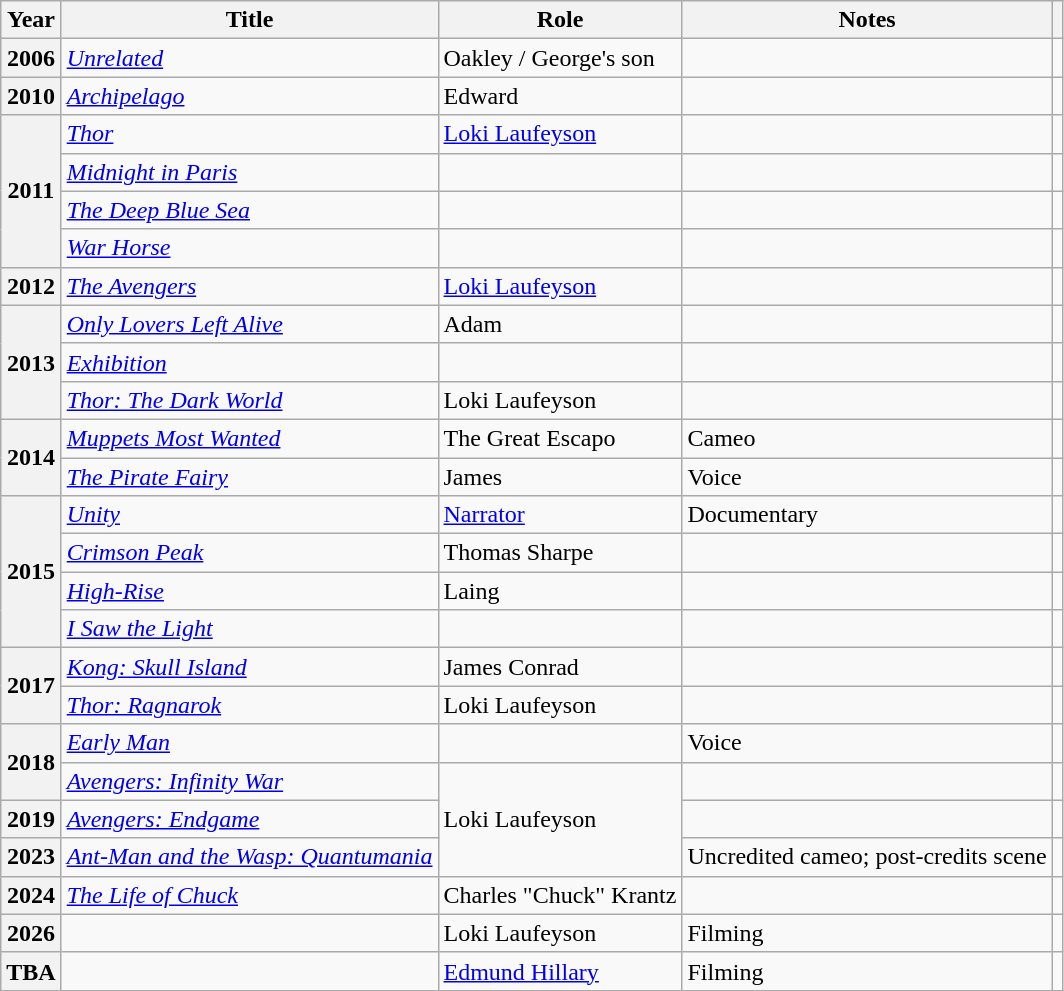<table class="wikitable plainrowheaders sortable" style="margin-right: 0;">
<tr>
<th scope="col">Year</th>
<th scope="col">Title</th>
<th scope="col">Role</th>
<th scope="col" class="unsortable">Notes</th>
<th scope="col" class="unsortable"></th>
</tr>
<tr>
<th scope="row">2006</th>
<td><em><a href='#'>Unrelated</a></em></td>
<td>Oakley / George's son</td>
<td></td>
<td style="text-align: center;"></td>
</tr>
<tr>
<th scope="row">2010</th>
<td><em><a href='#'>Archipelago</a></em></td>
<td>Edward</td>
<td></td>
<td style="text-align: center;"></td>
</tr>
<tr>
<th rowspan="4" scope="row">2011</th>
<td><em><a href='#'>Thor</a></em></td>
<td><a href='#'>Loki Laufeyson</a></td>
<td></td>
<td style="text-align: center;"></td>
</tr>
<tr>
<td><em><a href='#'>Midnight in Paris</a></em></td>
<td></td>
<td></td>
<td style="text-align: center;"></td>
</tr>
<tr>
<td><em><a href='#'>The Deep Blue Sea</a></em></td>
<td></td>
<td></td>
<td style="text-align: center;"></td>
</tr>
<tr>
<td><em><a href='#'>War Horse</a></em></td>
<td></td>
<td></td>
<td style="text-align: center;"></td>
</tr>
<tr>
<th scope="row">2012</th>
<td><em><a href='#'>The Avengers</a></em></td>
<td><a href='#'>Loki Laufeyson</a></td>
<td></td>
<td style="text-align: center;"></td>
</tr>
<tr>
<th rowspan="3" scope="row">2013</th>
<td><em><a href='#'>Only Lovers Left Alive</a></em></td>
<td>Adam</td>
<td></td>
<td style="text-align: center;"></td>
</tr>
<tr>
<td><em><a href='#'>Exhibition</a></em></td>
<td></td>
<td></td>
<td style="text-align: center;"></td>
</tr>
<tr>
<td><em><a href='#'>Thor: The Dark World</a></em></td>
<td>Loki Laufeyson</td>
<td></td>
<td style="text-align: center;"></td>
</tr>
<tr>
<th rowspan="2" scope="row">2014</th>
<td><em><a href='#'>Muppets Most Wanted</a></em></td>
<td>The Great Escapo</td>
<td>Cameo</td>
<td style="text-align: center;"></td>
</tr>
<tr>
<td><em><a href='#'>The Pirate Fairy</a></em></td>
<td>James</td>
<td>Voice</td>
<td style="text-align: center;"></td>
</tr>
<tr>
<th rowspan="4" scope="row">2015</th>
<td><em><a href='#'>Unity</a></em></td>
<td><a href='#'>Narrator</a></td>
<td>Documentary</td>
<td style="text-align: center;"></td>
</tr>
<tr>
<td><em><a href='#'>Crimson Peak</a></em></td>
<td>Thomas Sharpe</td>
<td></td>
<td style="text-align: center;"></td>
</tr>
<tr>
<td><em><a href='#'>High-Rise</a></em></td>
<td>Laing</td>
<td></td>
<td style="text-align: center;"></td>
</tr>
<tr>
<td><em><a href='#'>I Saw the Light</a></em></td>
<td></td>
<td></td>
<td style="text-align: center;"></td>
</tr>
<tr>
<th rowspan="2" scope="row">2017</th>
<td><em><a href='#'>Kong: Skull Island</a></em></td>
<td>James Conrad</td>
<td></td>
<td style="text-align: center;"></td>
</tr>
<tr>
<td><em><a href='#'>Thor: Ragnarok</a></em></td>
<td>Loki Laufeyson</td>
<td></td>
<td style="text-align: center;"></td>
</tr>
<tr>
<th rowspan="2" scope="row">2018</th>
<td><em><a href='#'>Early Man</a></em></td>
<td></td>
<td>Voice</td>
<td style="text-align: center;"></td>
</tr>
<tr>
<td><em><a href='#'>Avengers: Infinity War</a></em></td>
<td rowspan=3>Loki Laufeyson</td>
<td></td>
<td style="text-align: center;"></td>
</tr>
<tr>
<th scope="row">2019</th>
<td><em><a href='#'>Avengers: Endgame</a></em></td>
<td></td>
<td style="text-align: center;"></td>
</tr>
<tr>
<th scope="row">2023</th>
<td><em><a href='#'>Ant-Man and the Wasp: Quantumania</a></em></td>
<td>Uncredited cameo; post-credits scene</td>
<td style="text-align: center;"></td>
</tr>
<tr>
<th scope="row">2024</th>
<td><em><a href='#'>The Life of Chuck</a></em></td>
<td>Charles "Chuck" Krantz</td>
<td></td>
<td style="text-align: center;"></td>
</tr>
<tr>
<th scope=row>2026</th>
<td></td>
<td>Loki Laufeyson</td>
<td>Filming</td>
<td style="text-align: center;"></td>
</tr>
<tr>
<th scope=row>TBA</th>
<td></td>
<td><a href='#'>Edmund Hillary</a></td>
<td>Filming</td>
<td style="text-align: center;"></td>
</tr>
</table>
